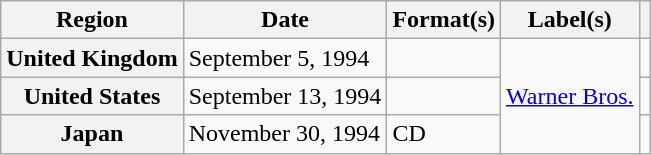<table class="wikitable plainrowheaders">
<tr>
<th scope="col">Region</th>
<th scope="col">Date</th>
<th scope="col">Format(s)</th>
<th scope="col">Label(s)</th>
<th scope="col"></th>
</tr>
<tr>
<th scope="row">United Kingdom</th>
<td>September 5, 1994</td>
<td></td>
<td rowspan="3"><a href='#'>Warner Bros.</a></td>
<td></td>
</tr>
<tr>
<th scope="row">United States</th>
<td>September 13, 1994</td>
<td></td>
<td></td>
</tr>
<tr>
<th scope="row">Japan</th>
<td>November 30, 1994</td>
<td>CD</td>
<td></td>
</tr>
</table>
